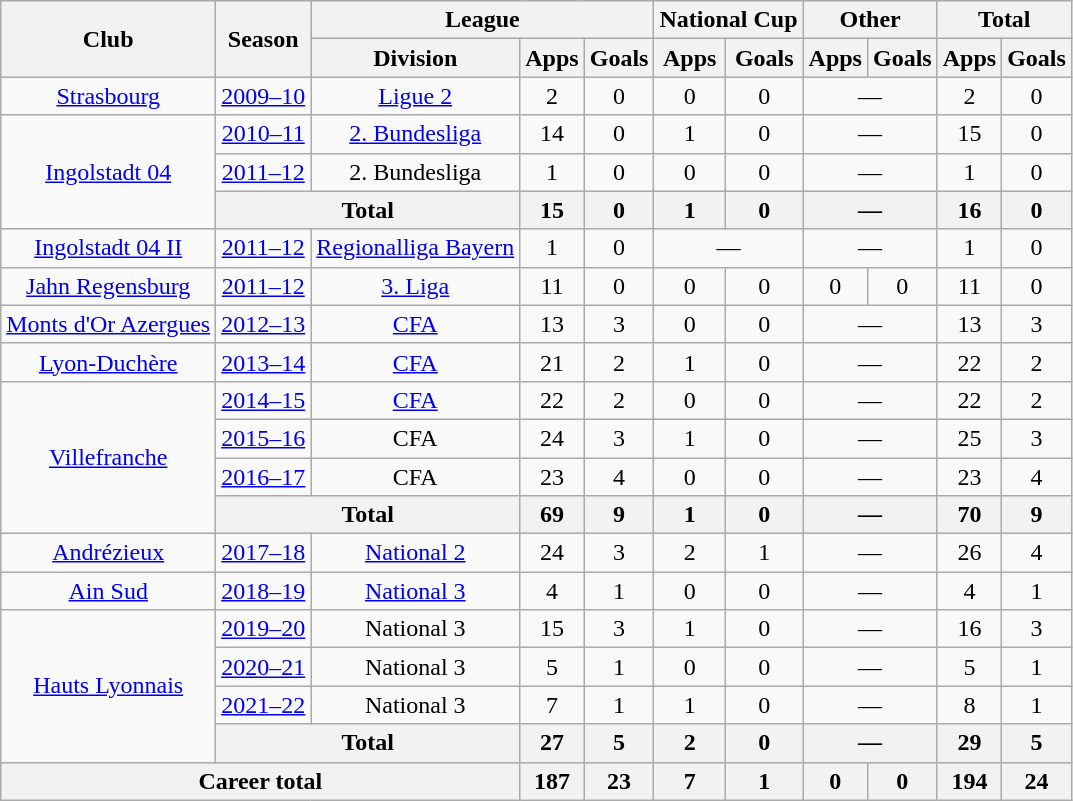<table class="wikitable" style="text-align:center">
<tr>
<th rowspan="2">Club</th>
<th rowspan="2">Season</th>
<th colspan="3">League</th>
<th colspan="2">National Cup</th>
<th colspan="2">Other</th>
<th colspan="2">Total</th>
</tr>
<tr>
<th>Division</th>
<th>Apps</th>
<th>Goals</th>
<th>Apps</th>
<th>Goals</th>
<th>Apps</th>
<th>Goals</th>
<th>Apps</th>
<th>Goals</th>
</tr>
<tr>
<td><a href='#'>Strasbourg</a></td>
<td><a href='#'>2009–10</a></td>
<td><a href='#'>Ligue 2</a></td>
<td>2</td>
<td>0</td>
<td>0</td>
<td>0</td>
<td colspan="2">—</td>
<td>2</td>
<td>0</td>
</tr>
<tr>
<td rowspan="3"><a href='#'>Ingolstadt 04</a></td>
<td><a href='#'>2010–11</a></td>
<td><a href='#'>2. Bundesliga</a></td>
<td>14</td>
<td>0</td>
<td>1</td>
<td>0</td>
<td colspan="2">—</td>
<td>15</td>
<td>0</td>
</tr>
<tr>
<td><a href='#'>2011–12</a></td>
<td>2. Bundesliga</td>
<td>1</td>
<td>0</td>
<td>0</td>
<td>0</td>
<td colspan="2">—</td>
<td>1</td>
<td>0</td>
</tr>
<tr>
<th colspan="2">Total</th>
<th>15</th>
<th>0</th>
<th>1</th>
<th>0</th>
<th colspan="2">—</th>
<th>16</th>
<th>0</th>
</tr>
<tr>
<td><a href='#'>Ingolstadt 04 II</a></td>
<td><a href='#'>2011–12</a></td>
<td><a href='#'>Regionalliga Bayern</a></td>
<td>1</td>
<td>0</td>
<td colspan="2">—</td>
<td colspan="2">—</td>
<td>1</td>
<td>0</td>
</tr>
<tr>
<td><a href='#'>Jahn Regensburg</a></td>
<td><a href='#'>2011–12</a></td>
<td><a href='#'>3. Liga</a></td>
<td>11</td>
<td>0</td>
<td>0</td>
<td>0</td>
<td>0</td>
<td>0</td>
<td>11</td>
<td>0</td>
</tr>
<tr>
<td><a href='#'>Monts d'Or Azergues</a></td>
<td><a href='#'>2012–13</a></td>
<td><a href='#'>CFA</a></td>
<td>13</td>
<td>3</td>
<td>0</td>
<td>0</td>
<td colspan="2">—</td>
<td>13</td>
<td>3</td>
</tr>
<tr>
<td><a href='#'>Lyon-Duchère</a></td>
<td><a href='#'>2013–14</a></td>
<td><a href='#'>CFA</a></td>
<td>21</td>
<td>2</td>
<td>1</td>
<td>0</td>
<td colspan="2">—</td>
<td>22</td>
<td>2</td>
</tr>
<tr>
<td rowspan="4"><a href='#'>Villefranche</a></td>
<td><a href='#'>2014–15</a></td>
<td><a href='#'>CFA</a></td>
<td>22</td>
<td>2</td>
<td>0</td>
<td>0</td>
<td colspan="2">—</td>
<td>22</td>
<td>2</td>
</tr>
<tr>
<td><a href='#'>2015–16</a></td>
<td>CFA</td>
<td>24</td>
<td>3</td>
<td>1</td>
<td>0</td>
<td colspan="2">—</td>
<td>25</td>
<td>3</td>
</tr>
<tr>
<td><a href='#'>2016–17</a></td>
<td>CFA</td>
<td>23</td>
<td>4</td>
<td>0</td>
<td>0</td>
<td colspan="2">—</td>
<td>23</td>
<td>4</td>
</tr>
<tr>
<th colspan="2">Total</th>
<th>69</th>
<th>9</th>
<th>1</th>
<th>0</th>
<th colspan="2">—</th>
<th>70</th>
<th>9</th>
</tr>
<tr>
<td><a href='#'>Andrézieux</a></td>
<td><a href='#'>2017–18</a></td>
<td><a href='#'>National 2</a></td>
<td>24</td>
<td>3</td>
<td>2</td>
<td>1</td>
<td colspan="2">—</td>
<td>26</td>
<td>4</td>
</tr>
<tr>
<td><a href='#'>Ain Sud</a></td>
<td><a href='#'>2018–19</a></td>
<td><a href='#'>National 3</a></td>
<td>4</td>
<td>1</td>
<td>0</td>
<td>0</td>
<td colspan="2">—</td>
<td>4</td>
<td>1</td>
</tr>
<tr>
<td rowspan="4"><a href='#'>Hauts Lyonnais</a></td>
<td><a href='#'>2019–20</a></td>
<td>National 3</td>
<td>15</td>
<td>3</td>
<td>1</td>
<td>0</td>
<td colspan="2">—</td>
<td>16</td>
<td>3</td>
</tr>
<tr>
<td><a href='#'>2020–21</a></td>
<td>National 3</td>
<td>5</td>
<td>1</td>
<td>0</td>
<td>0</td>
<td colspan="2">—</td>
<td>5</td>
<td>1</td>
</tr>
<tr>
<td><a href='#'>2021–22</a></td>
<td>National 3</td>
<td>7</td>
<td>1</td>
<td>1</td>
<td>0</td>
<td colspan="2">—</td>
<td>8</td>
<td>1</td>
</tr>
<tr>
<th colspan="2">Total</th>
<th>27</th>
<th>5</th>
<th>2</th>
<th>0</th>
<th colspan="2">—</th>
<th>29</th>
<th>5</th>
</tr>
<tr>
<th colspan="3">Career total</th>
<th>187</th>
<th>23</th>
<th>7</th>
<th>1</th>
<th>0</th>
<th>0</th>
<th>194</th>
<th>24</th>
</tr>
</table>
